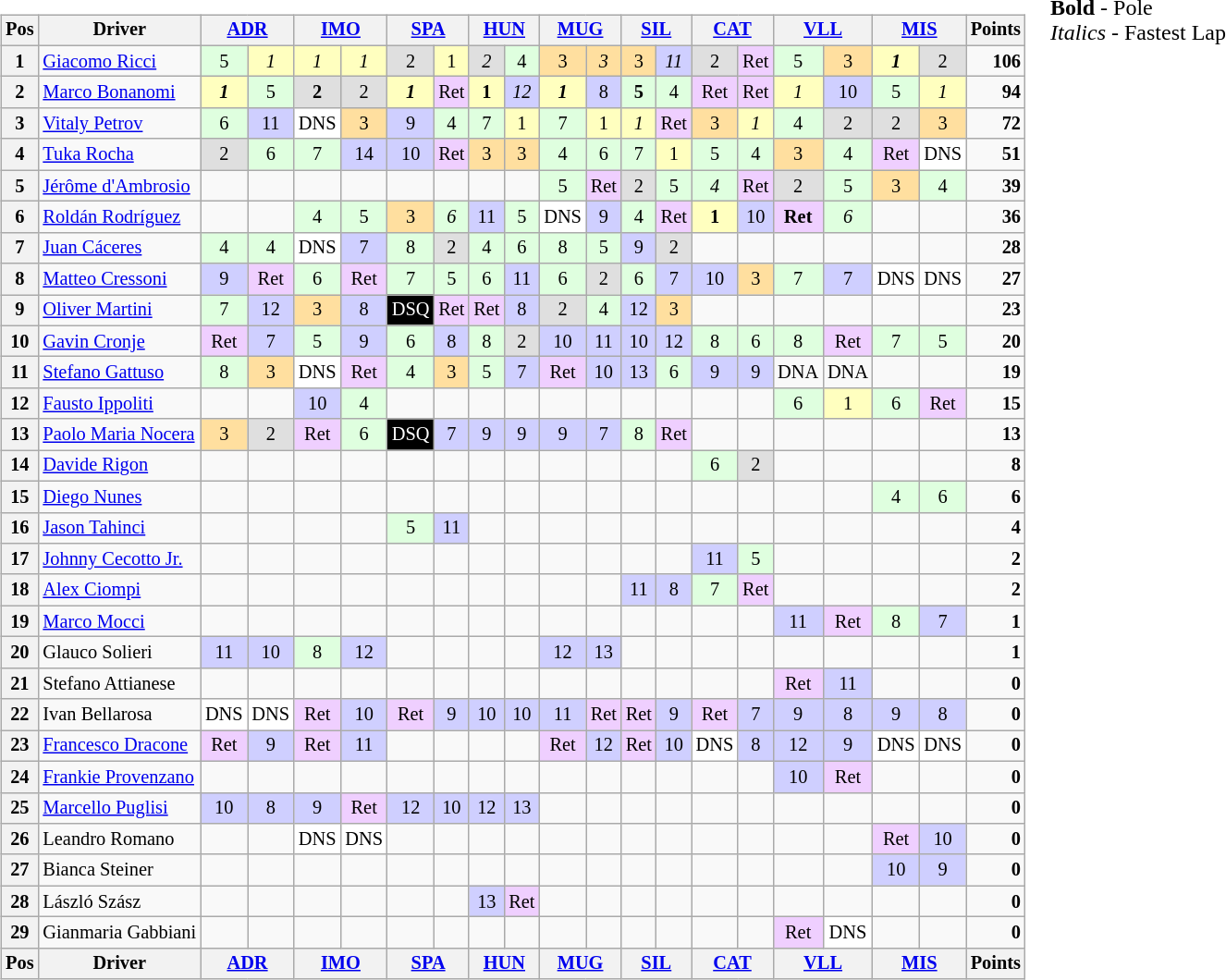<table>
<tr>
<td><br><table class="wikitable" style="font-size: 85%; text-align: center;">
<tr valign="top">
<th valign=middle>Pos</th>
<th valign=middle>Driver</th>
<th colspan=2><a href='#'>ADR</a><br></th>
<th colspan=2><a href='#'>IMO</a><br></th>
<th colspan=2><a href='#'>SPA</a><br></th>
<th colspan=2><a href='#'>HUN</a><br></th>
<th colspan=2><a href='#'>MUG</a><br></th>
<th colspan=2><a href='#'>SIL</a><br></th>
<th colspan=2><a href='#'>CAT</a><br></th>
<th colspan=2><a href='#'>VLL</a><br></th>
<th colspan=2><a href='#'>MIS</a><br></th>
<th valign=middle>Points</th>
</tr>
<tr>
<th>1</th>
<td align="left"> <a href='#'>Giacomo Ricci</a></td>
<td style="background:#dfffdf;">5</td>
<td style="background:#ffffbf;"><em>1</em></td>
<td style="background:#ffffbf;"><em>1</em></td>
<td style="background:#ffffbf;"><em>1</em></td>
<td style="background:#dfdfdf;">2</td>
<td style="background:#ffffbf;">1</td>
<td style="background:#dfdfdf;"><em>2</em></td>
<td style="background:#dfffdf;">4</td>
<td style="background:#ffdf9f;">3</td>
<td style="background:#ffdf9f;"><em>3</em></td>
<td style="background:#ffdf9f;">3</td>
<td style="background:#cfcfff;"><em>11</em></td>
<td style="background:#dfdfdf;">2</td>
<td style="background:#efcfff;">Ret</td>
<td style="background:#dfffdf;">5</td>
<td style="background:#ffdf9f;">3</td>
<td style="background:#ffffbf;"><strong><em>1</em></strong></td>
<td style="background:#dfdfdf;">2</td>
<td align="right"><strong>106</strong></td>
</tr>
<tr>
<th>2</th>
<td align="left"> <a href='#'>Marco Bonanomi</a></td>
<td style="background:#ffffbf;"><strong><em>1</em></strong></td>
<td style="background:#dfffdf;">5</td>
<td style="background:#dfdfdf;"><strong>2</strong></td>
<td style="background:#dfdfdf;">2</td>
<td style="background:#ffffbf;"><strong><em>1</em></strong></td>
<td style="background:#efcfff;">Ret</td>
<td style="background:#ffffbf;"><strong>1</strong></td>
<td style="background:#cfcfff;"><em>12</em></td>
<td style="background:#ffffbf;"><strong><em>1</em></strong></td>
<td style="background:#cfcfff;">8</td>
<td style="background:#dfffdf;"><strong>5</strong></td>
<td style="background:#dfffdf;">4</td>
<td style="background:#efcfff;">Ret</td>
<td style="background:#efcfff;">Ret</td>
<td style="background:#ffffbf;"><em>1</em></td>
<td style="background:#cfcfff;">10</td>
<td style="background:#dfffdf;">5</td>
<td style="background:#ffffbf;"><em>1</em></td>
<td align="right"><strong>94</strong></td>
</tr>
<tr>
<th>3</th>
<td align="left"> <a href='#'>Vitaly Petrov</a></td>
<td style="background:#dfffdf;">6</td>
<td style="background:#cfcfff;">11</td>
<td style="background:white;">DNS</td>
<td style="background:#ffdf9f;">3</td>
<td style="background:#cfcfff;">9</td>
<td style="background:#dfffdf;">4</td>
<td style="background:#dfffdf;">7</td>
<td style="background:#ffffbf;">1</td>
<td style="background:#dfffdf;">7</td>
<td style="background:#ffffbf;">1</td>
<td style="background:#ffffbf;"><em>1</em></td>
<td style="background:#efcfff;">Ret</td>
<td style="background:#ffdf9f;">3</td>
<td style="background:#ffffbf;"><em>1</em></td>
<td style="background:#dfffdf;">4</td>
<td style="background:#dfdfdf;">2</td>
<td style="background:#dfdfdf;">2</td>
<td style="background:#ffdf9f;">3</td>
<td align="right"><strong>72</strong></td>
</tr>
<tr>
<th>4</th>
<td align="left"> <a href='#'>Tuka Rocha</a></td>
<td style="background:#dfdfdf;">2</td>
<td style="background:#dfffdf;">6</td>
<td style="background:#dfffdf;">7</td>
<td style="background:#cfcfff;">14</td>
<td style="background:#cfcfff;">10</td>
<td style="background:#efcfff;">Ret</td>
<td style="background:#ffdf9f;">3</td>
<td style="background:#ffdf9f;">3</td>
<td style="background:#dfffdf;">4</td>
<td style="background:#dfffdf;">6</td>
<td style="background:#dfffdf;">7</td>
<td style="background:#ffffbf;">1</td>
<td style="background:#dfffdf;">5</td>
<td style="background:#dfffdf;">4</td>
<td style="background:#ffdf9f;">3</td>
<td style="background:#dfffdf;">4</td>
<td style="background:#efcfff;">Ret</td>
<td style="background:white;">DNS</td>
<td align="right"><strong>51</strong></td>
</tr>
<tr>
<th>5</th>
<td align="left"> <a href='#'>Jérôme d'Ambrosio</a></td>
<td></td>
<td></td>
<td></td>
<td></td>
<td></td>
<td></td>
<td></td>
<td></td>
<td style="background:#dfffdf;">5</td>
<td style="background:#efcfff;">Ret</td>
<td style="background:#dfdfdf;">2</td>
<td style="background:#dfffdf;">5</td>
<td style="background:#dfffdf;"><em>4</em></td>
<td style="background:#efcfff;">Ret</td>
<td style="background:#dfdfdf;">2</td>
<td style="background:#dfffdf;">5</td>
<td style="background:#ffdf9f;">3</td>
<td style="background:#dfffdf;">4</td>
<td align="right"><strong>39</strong></td>
</tr>
<tr>
<th>6</th>
<td align="left"> <a href='#'>Roldán Rodríguez</a></td>
<td></td>
<td></td>
<td style="background:#dfffdf;">4</td>
<td style="background:#dfffdf;">5</td>
<td style="background:#ffdf9f;">3</td>
<td style="background:#dfffdf;"><em>6</em></td>
<td style="background:#cfcfff;">11</td>
<td style="background:#dfffdf;">5</td>
<td style="background:white;">DNS</td>
<td style="background:#cfcfff;">9</td>
<td style="background:#dfffdf;">4</td>
<td style="background:#efcfff;">Ret</td>
<td style="background:#ffffbf;"><strong>1</strong></td>
<td style="background:#cfcfff;">10</td>
<td style="background:#efcfff;"><strong>Ret</strong></td>
<td style="background:#dfffdf;"><em>6</em></td>
<td></td>
<td></td>
<td align="right"><strong>36</strong></td>
</tr>
<tr>
<th>7</th>
<td align="left"> <a href='#'>Juan Cáceres</a></td>
<td style="background:#dfffdf;">4</td>
<td style="background:#dfffdf;">4</td>
<td style="background:white;">DNS</td>
<td style="background:#cfcfff;">7</td>
<td style="background:#dfffdf;">8</td>
<td style="background:#dfdfdf;">2</td>
<td style="background:#dfffdf;">4</td>
<td style="background:#dfffdf;">6</td>
<td style="background:#dfffdf;">8</td>
<td style="background:#dfffdf;">5</td>
<td style="background:#cfcfff;">9</td>
<td style="background:#dfdfdf;">2</td>
<td></td>
<td></td>
<td></td>
<td></td>
<td></td>
<td></td>
<td align="right"><strong>28</strong></td>
</tr>
<tr>
<th>8</th>
<td align="left"> <a href='#'>Matteo Cressoni</a></td>
<td style="background:#cfcfff;">9</td>
<td style="background:#efcfff;">Ret</td>
<td style="background:#dfffdf;">6</td>
<td style="background:#efcfff;">Ret</td>
<td style="background:#dfffdf;">7</td>
<td style="background:#dfffdf;">5</td>
<td style="background:#dfffdf;">6</td>
<td style="background:#cfcfff;">11</td>
<td style="background:#dfffdf;">6</td>
<td style="background:#dfdfdf;">2</td>
<td style="background:#dfffdf;">6</td>
<td style="background:#cfcfff;">7</td>
<td style="background:#cfcfff;">10</td>
<td style="background:#ffdf9f;">3</td>
<td style="background:#dfffdf;">7</td>
<td style="background:#cfcfff;">7</td>
<td style="background:white;">DNS</td>
<td style="background:white;">DNS</td>
<td align="right"><strong>27</strong></td>
</tr>
<tr>
<th>9</th>
<td align="left"> <a href='#'>Oliver Martini</a></td>
<td style="background:#dfffdf;">7</td>
<td style="background:#cfcfff;">12</td>
<td style="background:#ffdf9f;">3</td>
<td style="background:#cfcfff;">8</td>
<td style="background:#000000; color:white;">DSQ</td>
<td style="background:#efcfff;">Ret</td>
<td style="background:#efcfff;">Ret</td>
<td style="background:#cfcfff;">8</td>
<td style="background:#dfdfdf;">2</td>
<td style="background:#dfffdf;">4</td>
<td style="background:#cfcfff;">12</td>
<td style="background:#ffdf9f;">3</td>
<td></td>
<td></td>
<td></td>
<td></td>
<td></td>
<td></td>
<td align="right"><strong>23</strong></td>
</tr>
<tr>
<th>10</th>
<td align="left"> <a href='#'>Gavin Cronje</a></td>
<td style="background:#efcfff;">Ret</td>
<td style="background:#cfcfff;">7</td>
<td style="background:#dfffdf;">5</td>
<td style="background:#cfcfff;">9</td>
<td style="background:#dfffdf;">6</td>
<td style="background:#cfcfff;">8</td>
<td style="background:#dfffdf;">8</td>
<td style="background:#dfdfdf;">2</td>
<td style="background:#cfcfff;">10</td>
<td style="background:#cfcfff;">11</td>
<td style="background:#cfcfff;">10</td>
<td style="background:#cfcfff;">12</td>
<td style="background:#dfffdf;">8</td>
<td style="background:#dfffdf;">6</td>
<td style="background:#dfffdf;">8</td>
<td style="background:#efcfff;">Ret</td>
<td style="background:#dfffdf;">7</td>
<td style="background:#dfffdf;">5</td>
<td align="right"><strong>20</strong></td>
</tr>
<tr>
<th>11</th>
<td align="left"> <a href='#'>Stefano Gattuso</a></td>
<td style="background:#dfffdf;">8</td>
<td style="background:#ffdf9f;">3</td>
<td style="background:white;">DNS</td>
<td style="background:#efcfff;">Ret</td>
<td style="background:#dfffdf;">4</td>
<td style="background:#ffdf9f;">3</td>
<td style="background:#dfffdf;">5</td>
<td style="background:#cfcfff;">7</td>
<td style="background:#efcfff;">Ret</td>
<td style="background:#cfcfff;">10</td>
<td style="background:#cfcfff;">13</td>
<td style="background:#dfffdf;">6</td>
<td style="background:#cfcfff;">9</td>
<td style="background:#cfcfff;">9</td>
<td>DNA</td>
<td>DNA</td>
<td></td>
<td></td>
<td align="right"><strong>19</strong></td>
</tr>
<tr>
<th>12</th>
<td align="left"> <a href='#'>Fausto Ippoliti</a></td>
<td></td>
<td></td>
<td style="background:#cfcfff;">10</td>
<td style="background:#dfffdf;">4</td>
<td></td>
<td></td>
<td></td>
<td></td>
<td></td>
<td></td>
<td></td>
<td></td>
<td></td>
<td></td>
<td style="background:#dfffdf;">6</td>
<td style="background:#ffffbf;">1</td>
<td style="background:#dfffdf;">6</td>
<td style="background:#efcfff;">Ret</td>
<td align="right"><strong>15</strong></td>
</tr>
<tr>
<th>13</th>
<td align="left"> <a href='#'>Paolo Maria Nocera</a></td>
<td style="background:#ffdf9f;">3</td>
<td style="background:#dfdfdf;">2</td>
<td style="background:#efcfff;">Ret</td>
<td style="background:#dfffdf;">6</td>
<td style="background:#000000; color:white;">DSQ</td>
<td style="background:#cfcfff;">7</td>
<td style="background:#cfcfff;">9</td>
<td style="background:#cfcfff;">9</td>
<td style="background:#cfcfff;">9</td>
<td style="background:#cfcfff;">7</td>
<td style="background:#dfffdf;">8</td>
<td style="background:#efcfff;">Ret</td>
<td></td>
<td></td>
<td></td>
<td></td>
<td></td>
<td></td>
<td align="right"><strong>13</strong></td>
</tr>
<tr>
<th>14</th>
<td align="left"> <a href='#'>Davide Rigon</a></td>
<td></td>
<td></td>
<td></td>
<td></td>
<td></td>
<td></td>
<td></td>
<td></td>
<td></td>
<td></td>
<td></td>
<td></td>
<td style="background:#dfffdf;">6</td>
<td style="background:#dfdfdf;">2</td>
<td></td>
<td></td>
<td></td>
<td></td>
<td align="right"><strong>8</strong></td>
</tr>
<tr>
<th>15</th>
<td align="left"> <a href='#'>Diego Nunes</a></td>
<td></td>
<td></td>
<td></td>
<td></td>
<td></td>
<td></td>
<td></td>
<td></td>
<td></td>
<td></td>
<td></td>
<td></td>
<td></td>
<td></td>
<td></td>
<td></td>
<td style="background:#dfffdf;">4</td>
<td style="background:#dfffdf;">6</td>
<td align="right"><strong>6</strong></td>
</tr>
<tr>
<th>16</th>
<td align="left"> <a href='#'>Jason Tahinci</a></td>
<td></td>
<td></td>
<td></td>
<td></td>
<td style="background:#dfffdf;">5</td>
<td style="background:#cfcfff;">11</td>
<td></td>
<td></td>
<td></td>
<td></td>
<td></td>
<td></td>
<td></td>
<td></td>
<td></td>
<td></td>
<td></td>
<td></td>
<td align="right"><strong>4</strong></td>
</tr>
<tr>
<th>17</th>
<td align="left"> <a href='#'>Johnny Cecotto Jr.</a></td>
<td></td>
<td></td>
<td></td>
<td></td>
<td></td>
<td></td>
<td></td>
<td></td>
<td></td>
<td></td>
<td></td>
<td></td>
<td style="background:#cfcfff;">11</td>
<td style="background:#dfffdf;">5</td>
<td></td>
<td></td>
<td></td>
<td></td>
<td align="right"><strong>2</strong></td>
</tr>
<tr>
<th>18</th>
<td align="left"> <a href='#'>Alex Ciompi</a></td>
<td></td>
<td></td>
<td></td>
<td></td>
<td></td>
<td></td>
<td></td>
<td></td>
<td></td>
<td></td>
<td style="background:#cfcfff;">11</td>
<td style="background:#cfcfff;">8</td>
<td style="background:#dfffdf;">7</td>
<td style="background:#efcfff;">Ret</td>
<td></td>
<td></td>
<td></td>
<td></td>
<td align="right"><strong>2</strong></td>
</tr>
<tr>
<th>19</th>
<td align="left"> <a href='#'>Marco Mocci</a></td>
<td></td>
<td></td>
<td></td>
<td></td>
<td></td>
<td></td>
<td></td>
<td></td>
<td></td>
<td></td>
<td></td>
<td></td>
<td></td>
<td></td>
<td style="background:#cfcfff;">11</td>
<td style="background:#efcfff;">Ret</td>
<td style="background:#dfffdf;">8</td>
<td style="background:#cfcfff;">7</td>
<td align="right"><strong>1</strong></td>
</tr>
<tr>
<th>20</th>
<td align="left"> Glauco Solieri</td>
<td style="background:#cfcfff;">11</td>
<td style="background:#cfcfff;">10</td>
<td style="background:#dfffdf;">8</td>
<td style="background:#cfcfff;">12</td>
<td></td>
<td></td>
<td></td>
<td></td>
<td style="background:#cfcfff;">12</td>
<td style="background:#cfcfff;">13</td>
<td></td>
<td></td>
<td></td>
<td></td>
<td></td>
<td></td>
<td></td>
<td></td>
<td align="right"><strong>1</strong></td>
</tr>
<tr>
<th>21</th>
<td align="left"> Stefano Attianese</td>
<td></td>
<td></td>
<td></td>
<td></td>
<td></td>
<td></td>
<td></td>
<td></td>
<td></td>
<td></td>
<td></td>
<td></td>
<td></td>
<td></td>
<td style="background:#efcfff;">Ret</td>
<td style="background:#cfcfff;">11</td>
<td></td>
<td></td>
<td align="right"><strong>0</strong></td>
</tr>
<tr>
<th>22</th>
<td align="left"> Ivan Bellarosa</td>
<td style="background:white;">DNS</td>
<td style="background:white;">DNS</td>
<td style="background:#efcfff;">Ret</td>
<td style="background:#cfcfff;">10</td>
<td style="background:#efcfff;">Ret</td>
<td style="background:#cfcfff;">9</td>
<td style="background:#cfcfff;">10</td>
<td style="background:#cfcfff;">10</td>
<td style="background:#cfcfff;">11</td>
<td style="background:#efcfff;">Ret</td>
<td style="background:#efcfff;">Ret</td>
<td style="background:#cfcfff;">9</td>
<td style="background:#efcfff;">Ret</td>
<td style="background:#cfcfff;">7</td>
<td style="background:#cfcfff;">9</td>
<td style="background:#cfcfff;">8</td>
<td style="background:#cfcfff;">9</td>
<td style="background:#cfcfff;">8</td>
<td align="right"><strong>0</strong></td>
</tr>
<tr>
<th>23</th>
<td align="left"> <a href='#'>Francesco Dracone</a></td>
<td style="background:#efcfff;">Ret</td>
<td style="background:#cfcfff;">9</td>
<td style="background:#efcfff;">Ret</td>
<td style="background:#cfcfff;">11</td>
<td></td>
<td></td>
<td></td>
<td></td>
<td style="background:#efcfff;">Ret</td>
<td style="background:#cfcfff;">12</td>
<td style="background:#efcfff;">Ret</td>
<td style="background:#cfcfff;">10</td>
<td style="background:white;">DNS</td>
<td style="background:#cfcfff;">8</td>
<td style="background:#cfcfff;">12</td>
<td style="background:#cfcfff;">9</td>
<td style="background:white;">DNS</td>
<td style="background:white;">DNS</td>
<td align="right"><strong>0</strong></td>
</tr>
<tr>
<th>24</th>
<td align="left" nowrap> <a href='#'>Frankie Provenzano</a></td>
<td></td>
<td></td>
<td></td>
<td></td>
<td></td>
<td></td>
<td></td>
<td></td>
<td></td>
<td></td>
<td></td>
<td></td>
<td></td>
<td></td>
<td style="background:#cfcfff;">10</td>
<td style="background:#efcfff;">Ret</td>
<td></td>
<td></td>
<td align="right"><strong>0</strong></td>
</tr>
<tr>
<th>25</th>
<td align="left"> <a href='#'>Marcello Puglisi</a></td>
<td style="background:#cfcfff;">10</td>
<td style="background:#cfcfff;">8</td>
<td style="background:#cfcfff;">9</td>
<td style="background:#efcfff;">Ret</td>
<td style="background:#cfcfff;">12</td>
<td style="background:#cfcfff;">10</td>
<td style="background:#cfcfff;">12</td>
<td style="background:#cfcfff;">13</td>
<td></td>
<td></td>
<td></td>
<td></td>
<td></td>
<td></td>
<td></td>
<td></td>
<td></td>
<td></td>
<td align="right"><strong>0</strong></td>
</tr>
<tr>
<th>26</th>
<td align="left"> Leandro Romano</td>
<td></td>
<td></td>
<td style="background:white;">DNS</td>
<td style="background:white;">DNS</td>
<td></td>
<td></td>
<td></td>
<td></td>
<td></td>
<td></td>
<td></td>
<td></td>
<td></td>
<td></td>
<td></td>
<td></td>
<td style="background:#efcfff;">Ret</td>
<td style="background:#cfcfff;">10</td>
<td align="right"><strong>0</strong></td>
</tr>
<tr>
<th>27</th>
<td align="left"> Bianca Steiner</td>
<td></td>
<td></td>
<td></td>
<td></td>
<td></td>
<td></td>
<td></td>
<td></td>
<td></td>
<td></td>
<td></td>
<td></td>
<td></td>
<td></td>
<td></td>
<td></td>
<td style="background:#cfcfff;">10</td>
<td style="background:#cfcfff;">9</td>
<td align="right"><strong>0</strong></td>
</tr>
<tr>
<th>28</th>
<td align="left"> László Szász</td>
<td></td>
<td></td>
<td></td>
<td></td>
<td></td>
<td></td>
<td style="background:#cfcfff;">13</td>
<td style="background:#efcfff;">Ret</td>
<td></td>
<td></td>
<td></td>
<td></td>
<td></td>
<td></td>
<td></td>
<td></td>
<td></td>
<td></td>
<td align="right"><strong>0</strong></td>
</tr>
<tr>
<th>29</th>
<td align="left"> Gianmaria Gabbiani</td>
<td></td>
<td></td>
<td></td>
<td></td>
<td></td>
<td></td>
<td></td>
<td></td>
<td></td>
<td></td>
<td></td>
<td></td>
<td></td>
<td></td>
<td style="background:#efcfff;">Ret</td>
<td style="background:white;">DNS</td>
<td></td>
<td></td>
<td align="right"><strong>0</strong></td>
</tr>
<tr valign="top">
<th valign=middle>Pos</th>
<th valign=middle>Driver</th>
<th colspan=2><a href='#'>ADR</a><br></th>
<th colspan=2><a href='#'>IMO</a><br></th>
<th colspan=2><a href='#'>SPA</a><br></th>
<th colspan=2><a href='#'>HUN</a><br></th>
<th colspan=2><a href='#'>MUG</a><br></th>
<th colspan=2><a href='#'>SIL</a><br></th>
<th colspan=2><a href='#'>CAT</a><br></th>
<th colspan=2><a href='#'>VLL</a><br></th>
<th colspan=2><a href='#'>MIS</a><br></th>
<th valign=middle>Points</th>
</tr>
</table>
</td>
<td valign="top"><br>
<span><strong>Bold</strong> - Pole<br>
<em>Italics</em> - Fastest Lap</span></td>
</tr>
</table>
